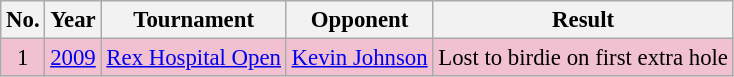<table class="wikitable" style="font-size:95%;">
<tr>
<th>No.</th>
<th>Year</th>
<th>Tournament</th>
<th>Opponent</th>
<th>Result</th>
</tr>
<tr style="background:#F2C1D1;">
<td align=center>1</td>
<td><a href='#'>2009</a></td>
<td><a href='#'>Rex Hospital Open</a></td>
<td> <a href='#'>Kevin Johnson</a></td>
<td>Lost to birdie on first extra hole</td>
</tr>
</table>
